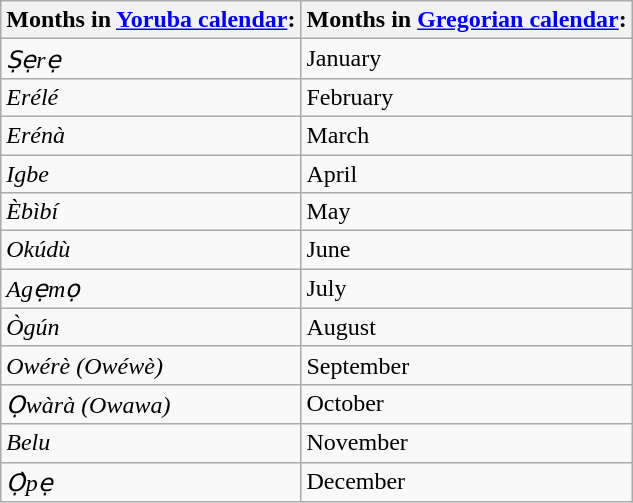<table class="wikitable">
<tr>
<th>Months in <a href='#'>Yoruba calendar</a>:</th>
<th>Months in <a href='#'>Gregorian calendar</a>:</th>
</tr>
<tr>
<td><em>Ṣẹrẹ</em></td>
<td>January</td>
</tr>
<tr>
<td><em>Erélé</em></td>
<td>February</td>
</tr>
<tr>
<td><em>Erénà</em></td>
<td>March</td>
</tr>
<tr>
<td><em>Igbe</em></td>
<td>April</td>
</tr>
<tr>
<td><em>Èbìbí</em></td>
<td>May</td>
</tr>
<tr>
<td><em>Okúdù</em></td>
<td>June</td>
</tr>
<tr>
<td><em>Agẹmọ</em></td>
<td>July</td>
</tr>
<tr>
<td><em>Ògún</em></td>
<td>August</td>
</tr>
<tr>
<td><em>Owérè (Owéwè)</em></td>
<td>September</td>
</tr>
<tr>
<td><em>Ọwàrà (Owawa)</em></td>
<td>October</td>
</tr>
<tr>
<td><em>Belu</em></td>
<td>November</td>
</tr>
<tr>
<td><em>Ọ̀pẹ</em></td>
<td>December</td>
</tr>
</table>
